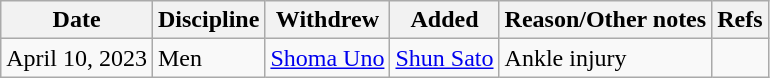<table class="wikitable sortable">
<tr>
<th>Date</th>
<th>Discipline</th>
<th>Withdrew</th>
<th>Added</th>
<th>Reason/Other notes</th>
<th>Refs</th>
</tr>
<tr>
<td>April 10, 2023</td>
<td>Men</td>
<td> <a href='#'>Shoma Uno</a></td>
<td> <a href='#'>Shun Sato</a></td>
<td>Ankle injury</td>
<td></td>
</tr>
</table>
